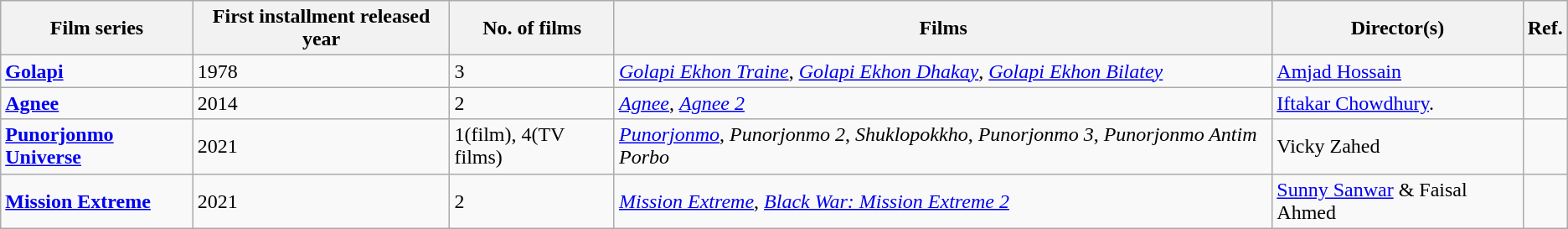<table class="wikitable">
<tr>
<th>Film series</th>
<th>First installment released year</th>
<th>No. of films</th>
<th>Films</th>
<th>Director(s)</th>
<th>Ref.</th>
</tr>
<tr>
<td><strong><a href='#'>Golapi</a></strong></td>
<td>1978</td>
<td>3</td>
<td><em><a href='#'>Golapi Ekhon Traine</a></em>, <em><a href='#'>Golapi Ekhon Dhakay</a></em>, <em><a href='#'>Golapi Ekhon Bilatey</a></em></td>
<td><a href='#'>Amjad Hossain</a></td>
<td></td>
</tr>
<tr>
<td><strong><a href='#'>Agnee</a></strong></td>
<td>2014</td>
<td>2</td>
<td><em><a href='#'>Agnee</a></em>, <em><a href='#'>Agnee 2</a></em></td>
<td><a href='#'>Iftakar Chowdhury</a>.</td>
<td></td>
</tr>
<tr>
<td><strong><a href='#'>Punorjonmo Universe</a></strong></td>
<td>2021</td>
<td>1(film), 4(TV films)</td>
<td><em><a href='#'>Punorjonmo</a></em>, <em>Punorjonmo 2</em>, <em>Shuklopokkho</em>, <em>Punorjonmo 3</em>, <em>Punorjonmo Antim Porbo</em></td>
<td>Vicky Zahed</td>
<td></td>
</tr>
<tr>
<td><strong><a href='#'>Mission Extreme</a></strong></td>
<td>2021</td>
<td>2</td>
<td><em><a href='#'>Mission Extreme</a></em>, <em><a href='#'>Black War: Mission Extreme 2</a></em></td>
<td><a href='#'>Sunny Sanwar</a> & Faisal Ahmed</td>
<td></td>
</tr>
</table>
